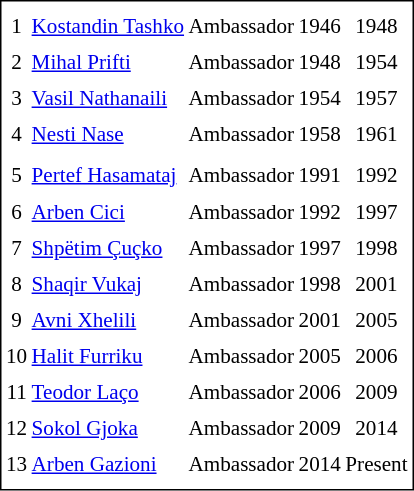<table cellpadding="0" cellspacing="3" style="border:1px solid #000000; font-size:88%; line-height: 1.5em;">
<tr>
<td><strong></strong></td>
<td><strong></strong></td>
<td><strong></strong></td>
<td colspan="2"></td>
</tr>
<tr>
<td align=center>1</td>
<td><a href='#'>Kostandin Tashko</a></td>
<td>Ambassador</td>
<td align=center>1946</td>
<td align=center>1948</td>
</tr>
<tr>
<td align=center>2</td>
<td><a href='#'>Mihal Prifti</a></td>
<td>Ambassador</td>
<td align=center>1948</td>
<td align=center>1954</td>
</tr>
<tr>
<td align=center>3</td>
<td><a href='#'>Vasil Nathanaili</a></td>
<td>Ambassador</td>
<td align=center>1954</td>
<td align=center>1957</td>
</tr>
<tr>
<td align=center>4</td>
<td><a href='#'>Nesti Nase</a></td>
<td>Ambassador</td>
<td align=center>1958</td>
<td align=center>1961</td>
</tr>
<tr>
<td colspan="8" align=center></td>
</tr>
<tr>
<td align=center>5</td>
<td><a href='#'>Pertef Hasamataj</a></td>
<td>Ambassador</td>
<td align=center>1991</td>
<td align=center>1992</td>
</tr>
<tr>
<td align=center>6</td>
<td><a href='#'>Arben Cici</a></td>
<td>Ambassador</td>
<td align=center>1992</td>
<td align=center>1997</td>
</tr>
<tr>
<td align=center>7</td>
<td><a href='#'>Shpëtim Çuçko</a></td>
<td>Ambassador</td>
<td align=center>1997</td>
<td align=center>1998</td>
</tr>
<tr>
<td align=center>8</td>
<td><a href='#'>Shaqir Vukaj</a></td>
<td>Ambassador</td>
<td align=center>1998</td>
<td align=center>2001</td>
</tr>
<tr>
<td align=center>9</td>
<td><a href='#'>Avni Xhelili</a></td>
<td>Ambassador</td>
<td align=center>2001</td>
<td align=center>2005</td>
</tr>
<tr>
<td align=center>10</td>
<td><a href='#'>Halit Furriku</a></td>
<td>Ambassador</td>
<td align=center>2005</td>
<td align=center>2006</td>
</tr>
<tr>
<td align=center>11</td>
<td><a href='#'>Teodor Laço</a></td>
<td>Ambassador</td>
<td align=center>2006</td>
<td align=center>2009</td>
</tr>
<tr>
<td align=center>12</td>
<td><a href='#'>Sokol Gjoka</a></td>
<td>Ambassador</td>
<td align=center>2009</td>
<td align=center>2014</td>
</tr>
<tr>
<td align=center>13</td>
<td><a href='#'>Arben Gazioni</a></td>
<td>Ambassador</td>
<td align=center>2014</td>
<td align=center>Present</td>
</tr>
<tr>
</tr>
</table>
